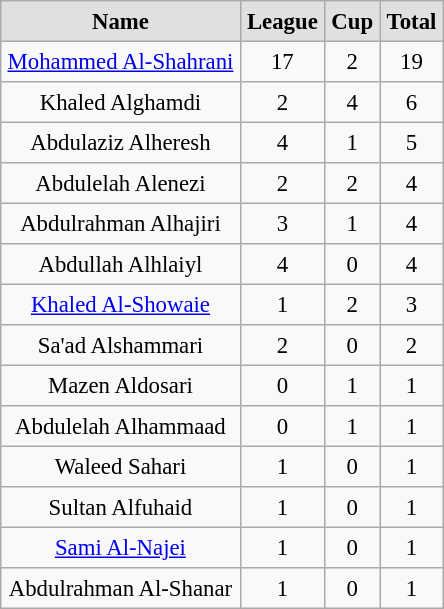<table class="sortable" border="2" cellpadding="4" cellspacing="0" style="text-align:center; margin: 1em 1em 1em 0; background: #f9f9f9; border: 1px #aaa solid; border-collapse: collapse; font-size: 95%;">
<tr bgcolor="#E0E0E0">
<th !style="width:  30px;">Name</th>
<th !style="width:  30px;">League</th>
<th !style="width:  30px;">Cup</th>
<th !style="width:  30px;">Total</th>
</tr>
<tr>
<td><a href='#'>Mohammed Al-Shahrani</a></td>
<td>17</td>
<td>2</td>
<td>19</td>
</tr>
<tr>
<td>Khaled Alghamdi</td>
<td>2</td>
<td>4</td>
<td>6</td>
</tr>
<tr>
<td>Abdulaziz Alheresh</td>
<td>4</td>
<td>1</td>
<td>5</td>
</tr>
<tr>
<td>Abdulelah Alenezi</td>
<td>2</td>
<td>2</td>
<td>4</td>
</tr>
<tr>
<td>Abdulrahman Alhajiri</td>
<td>3</td>
<td>1</td>
<td>4</td>
</tr>
<tr>
<td>Abdullah Alhlaiyl</td>
<td>4</td>
<td>0</td>
<td>4</td>
</tr>
<tr>
<td><a href='#'>Khaled Al-Showaie</a></td>
<td>1</td>
<td>2</td>
<td>3</td>
</tr>
<tr>
<td>Sa'ad Alshammari</td>
<td>2</td>
<td>0</td>
<td>2</td>
</tr>
<tr>
<td>Mazen Aldosari</td>
<td>0</td>
<td>1</td>
<td>1</td>
</tr>
<tr>
<td>Abdulelah Alhammaad</td>
<td>0</td>
<td>1</td>
<td>1</td>
</tr>
<tr>
<td>Waleed Sahari</td>
<td>1</td>
<td>0</td>
<td>1</td>
</tr>
<tr>
<td>Sultan Alfuhaid</td>
<td>1</td>
<td>0</td>
<td>1</td>
</tr>
<tr>
<td><a href='#'>Sami Al-Najei</a></td>
<td>1</td>
<td>0</td>
<td>1</td>
</tr>
<tr>
<td>Abdulrahman Al-Shanar</td>
<td>1</td>
<td>0</td>
<td>1</td>
</tr>
</table>
